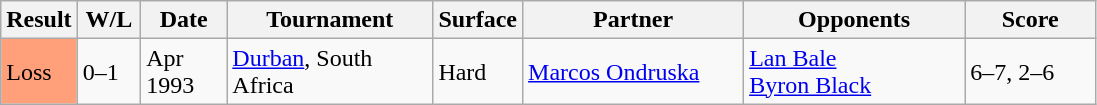<table class="sortable wikitable">
<tr>
<th style="width:40px">Result</th>
<th style="width:35px" class="unsortable">W/L</th>
<th style="width:50px">Date</th>
<th style="width:130px">Tournament</th>
<th style="width:50px">Surface</th>
<th style="width:140px">Partner</th>
<th style="width:140px">Opponents</th>
<th style="width:80px" class="unsortable">Score</th>
</tr>
<tr>
<td style="background:#ffa07a;">Loss</td>
<td>0–1</td>
<td>Apr 1993</td>
<td><a href='#'>Durban</a>, South Africa</td>
<td>Hard</td>
<td> <a href='#'>Marcos Ondruska</a></td>
<td> <a href='#'>Lan Bale</a><br> <a href='#'>Byron Black</a></td>
<td>6–7, 2–6</td>
</tr>
</table>
